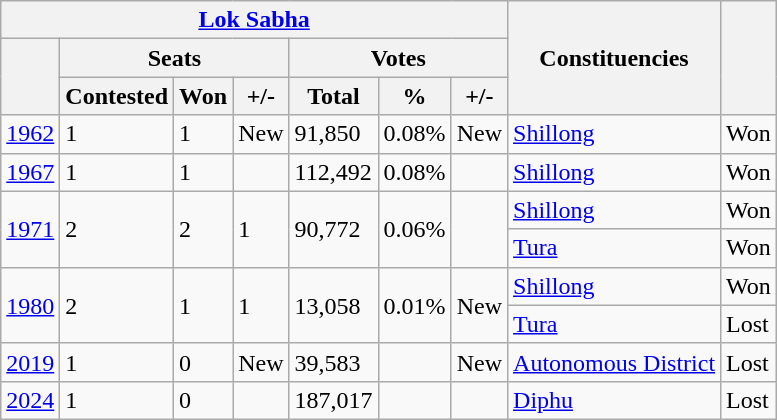<table class="wikitable">
<tr>
<th colspan="7"><a href='#'>Lok Sabha</a></th>
<th rowspan="3">Constituencies</th>
<th rowspan="3"></th>
</tr>
<tr>
<th rowspan="2"></th>
<th colspan="3">Seats</th>
<th colspan="3">Votes</th>
</tr>
<tr>
<th>Contested</th>
<th>Won</th>
<th>+/-</th>
<th>Total</th>
<th>%</th>
<th>+/-</th>
</tr>
<tr>
<td><a href='#'>1962</a></td>
<td>1</td>
<td>1</td>
<td>New</td>
<td>91,850</td>
<td>0.08%</td>
<td>New</td>
<td><a href='#'>Shillong</a></td>
<td>Won</td>
</tr>
<tr>
<td><a href='#'>1967</a></td>
<td>1</td>
<td>1</td>
<td></td>
<td>112,492</td>
<td>0.08%</td>
<td></td>
<td><a href='#'>Shillong</a></td>
<td>Won</td>
</tr>
<tr>
<td rowspan="2"><a href='#'>1971</a></td>
<td rowspan="2">2</td>
<td rowspan="2">2</td>
<td rowspan="2">1</td>
<td rowspan="2">90,772</td>
<td rowspan="2">0.06%</td>
<td rowspan="2"></td>
<td><a href='#'>Shillong</a></td>
<td>Won</td>
</tr>
<tr>
<td><a href='#'>Tura</a></td>
<td>Won</td>
</tr>
<tr>
<td rowspan="2"><a href='#'>1980</a></td>
<td rowspan="2">2</td>
<td rowspan="2">1</td>
<td rowspan="2">1</td>
<td rowspan="2">13,058</td>
<td rowspan="2">0.01%</td>
<td rowspan="2">New</td>
<td><a href='#'>Shillong</a></td>
<td>Won</td>
</tr>
<tr>
<td><a href='#'>Tura</a></td>
<td>Lost</td>
</tr>
<tr>
<td><a href='#'>2019</a></td>
<td>1</td>
<td>0</td>
<td>New</td>
<td>39,583</td>
<td></td>
<td>New</td>
<td><a href='#'>Autonomous District</a></td>
<td>Lost</td>
</tr>
<tr>
<td><a href='#'>2024</a></td>
<td>1</td>
<td>0</td>
<td></td>
<td>187,017</td>
<td></td>
<td></td>
<td><a href='#'>Diphu</a></td>
<td>Lost</td>
</tr>
</table>
